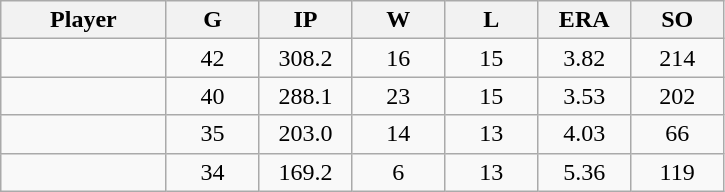<table class="wikitable sortable">
<tr>
<th bgcolor="#DDDDFF" width="16%">Player</th>
<th bgcolor="#DDDDFF" width="9%">G</th>
<th bgcolor="#DDDDFF" width="9%">IP</th>
<th bgcolor="#DDDDFF" width="9%">W</th>
<th bgcolor="#DDDDFF" width="9%">L</th>
<th bgcolor="#DDDDFF" width="9%">ERA</th>
<th bgcolor="#DDDDFF" width="9%">SO</th>
</tr>
<tr align="center">
<td></td>
<td>42</td>
<td>308.2</td>
<td>16</td>
<td>15</td>
<td>3.82</td>
<td>214</td>
</tr>
<tr align="center">
<td></td>
<td>40</td>
<td>288.1</td>
<td>23</td>
<td>15</td>
<td>3.53</td>
<td>202</td>
</tr>
<tr align="center">
<td></td>
<td>35</td>
<td>203.0</td>
<td>14</td>
<td>13</td>
<td>4.03</td>
<td>66</td>
</tr>
<tr align="center">
<td></td>
<td>34</td>
<td>169.2</td>
<td>6</td>
<td>13</td>
<td>5.36</td>
<td>119</td>
</tr>
</table>
